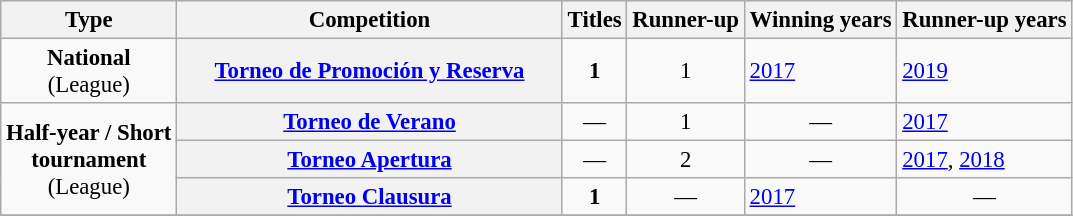<table class="wikitable plainrowheaders" style="font-size:95%; text-align:center;">
<tr>
<th>Type</th>
<th width=250px>Competition</th>
<th>Titles</th>
<th>Runner-up</th>
<th>Winning years</th>
<th>Runner-up years</th>
</tr>
<tr>
<td rowspan=1><strong>National</strong><br>(League)</td>
<th scope=col><a href='#'>Torneo de Promoción y Reserva</a></th>
<td><strong>1</strong></td>
<td>1</td>
<td align="left"><a href='#'>2017</a></td>
<td align="left"><a href='#'>2019</a></td>
</tr>
<tr>
<td rowspan=3><strong>Half-year / Short<br>tournament</strong><br>(League)</td>
<th scope=col><a href='#'>Torneo de Verano</a></th>
<td style="text-align:center;">—</td>
<td>1</td>
<td style="text-align:center;">—</td>
<td align="left"><a href='#'>2017</a></td>
</tr>
<tr>
<th scope=col><a href='#'>Torneo Apertura</a></th>
<td style="text-align:center;">—</td>
<td>2</td>
<td style="text-align:center;">—</td>
<td align="left"><a href='#'>2017</a>, <a href='#'>2018</a></td>
</tr>
<tr>
<th scope=col><a href='#'>Torneo Clausura</a></th>
<td><strong>1</strong></td>
<td style="text-align:center;">—</td>
<td align="left"><a href='#'>2017</a></td>
<td style="text-align:center;">—</td>
</tr>
<tr>
</tr>
</table>
